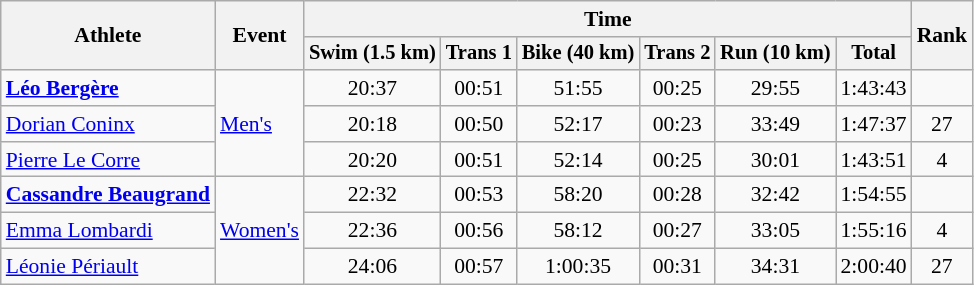<table class=wikitable style="font-size:90%;text-align:center">
<tr>
<th rowspan=2>Athlete</th>
<th rowspan=2>Event</th>
<th colspan=6>Time</th>
<th rowspan=2>Rank</th>
</tr>
<tr style="font-size:95%">
<th>Swim (1.5 km)</th>
<th>Trans 1</th>
<th>Bike (40 km)</th>
<th>Trans 2</th>
<th>Run (10 km)</th>
<th>Total</th>
</tr>
<tr>
<td align=left><strong><a href='#'>Léo Bergère</a></strong></td>
<td align=left rowspan=3><a href='#'>Men's</a></td>
<td>20:37</td>
<td>00:51</td>
<td>51:55</td>
<td>00:25</td>
<td>29:55</td>
<td>1:43:43</td>
<td></td>
</tr>
<tr>
<td align=left><a href='#'>Dorian Coninx</a></td>
<td>20:18</td>
<td>00:50</td>
<td>52:17</td>
<td>00:23</td>
<td>33:49</td>
<td>1:47:37</td>
<td>27</td>
</tr>
<tr>
<td align=left><a href='#'>Pierre Le Corre</a></td>
<td>20:20</td>
<td>00:51</td>
<td>52:14</td>
<td>00:25</td>
<td>30:01</td>
<td>1:43:51</td>
<td>4</td>
</tr>
<tr>
<td align=left><strong><a href='#'>Cassandre Beaugrand</a></strong></td>
<td align=left rowspan=3><a href='#'>Women's</a></td>
<td>22:32</td>
<td>00:53</td>
<td>58:20</td>
<td>00:28</td>
<td>32:42</td>
<td>1:54:55</td>
<td></td>
</tr>
<tr>
<td align=left><a href='#'>Emma Lombardi</a></td>
<td>22:36</td>
<td>00:56</td>
<td>58:12</td>
<td>00:27</td>
<td>33:05</td>
<td>1:55:16</td>
<td>4</td>
</tr>
<tr>
<td align=left><a href='#'>Léonie Périault</a></td>
<td>24:06</td>
<td>00:57</td>
<td>1:00:35</td>
<td>00:31</td>
<td>34:31</td>
<td>2:00:40</td>
<td>27</td>
</tr>
</table>
